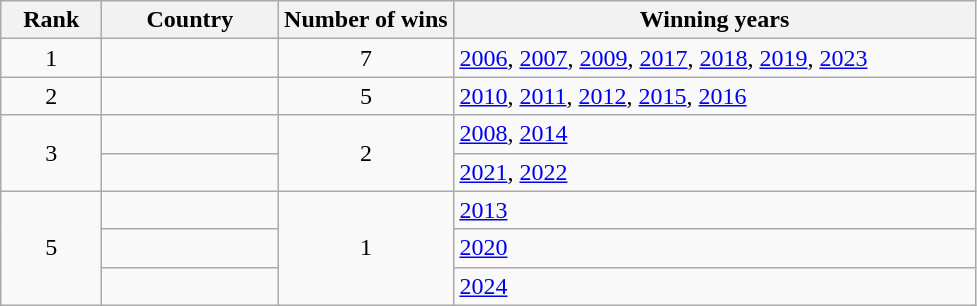<table class="wikitable" style="margin-right: 0;">
<tr text-align:center;">
<th style="width:60px;">Rank</th>
<th style="width:110px;">Country</th>
<th style="width:110px;">Number of wins</th>
<th style="width:340px;">Winning years</th>
</tr>
<tr>
<td align="center">1</td>
<td></td>
<td align="center">7</td>
<td><a href='#'>2006</a>, <a href='#'>2007</a>, <a href='#'>2009</a>, <a href='#'>2017</a>, <a href='#'>2018</a>, <a href='#'>2019</a>, <a href='#'>2023</a></td>
</tr>
<tr>
<td align="center">2</td>
<td></td>
<td align="center">5</td>
<td><a href='#'>2010</a>, <a href='#'>2011</a>, <a href='#'>2012</a>, <a href='#'>2015</a>, <a href='#'>2016</a></td>
</tr>
<tr>
<td rowspan=2 align="center">3</td>
<td></td>
<td rowspan=2 align="center">2</td>
<td><a href='#'>2008</a>, <a href='#'>2014</a></td>
</tr>
<tr>
<td></td>
<td><a href='#'>2021</a>, <a href='#'>2022</a></td>
</tr>
<tr>
<td rowspan=3 align="center">5</td>
<td></td>
<td rowspan=3 align="center">1</td>
<td><a href='#'>2013</a></td>
</tr>
<tr>
<td></td>
<td><a href='#'>2020</a></td>
</tr>
<tr>
<td></td>
<td><a href='#'>2024</a></td>
</tr>
</table>
